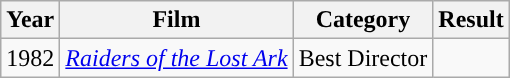<table class="wikitable">
<tr>
<th>Year</th>
<th>Film</th>
<th>Category</th>
<th>Result</th>
</tr>
<tr>
<td style="text-align:center;">1982</td>
<td style="text-align:center;"><em><a href='#'>Raiders of the Lost Ark</a></em></td>
<td style="text-align:center;">Best Director</td>
<td></td>
</tr>
</table>
